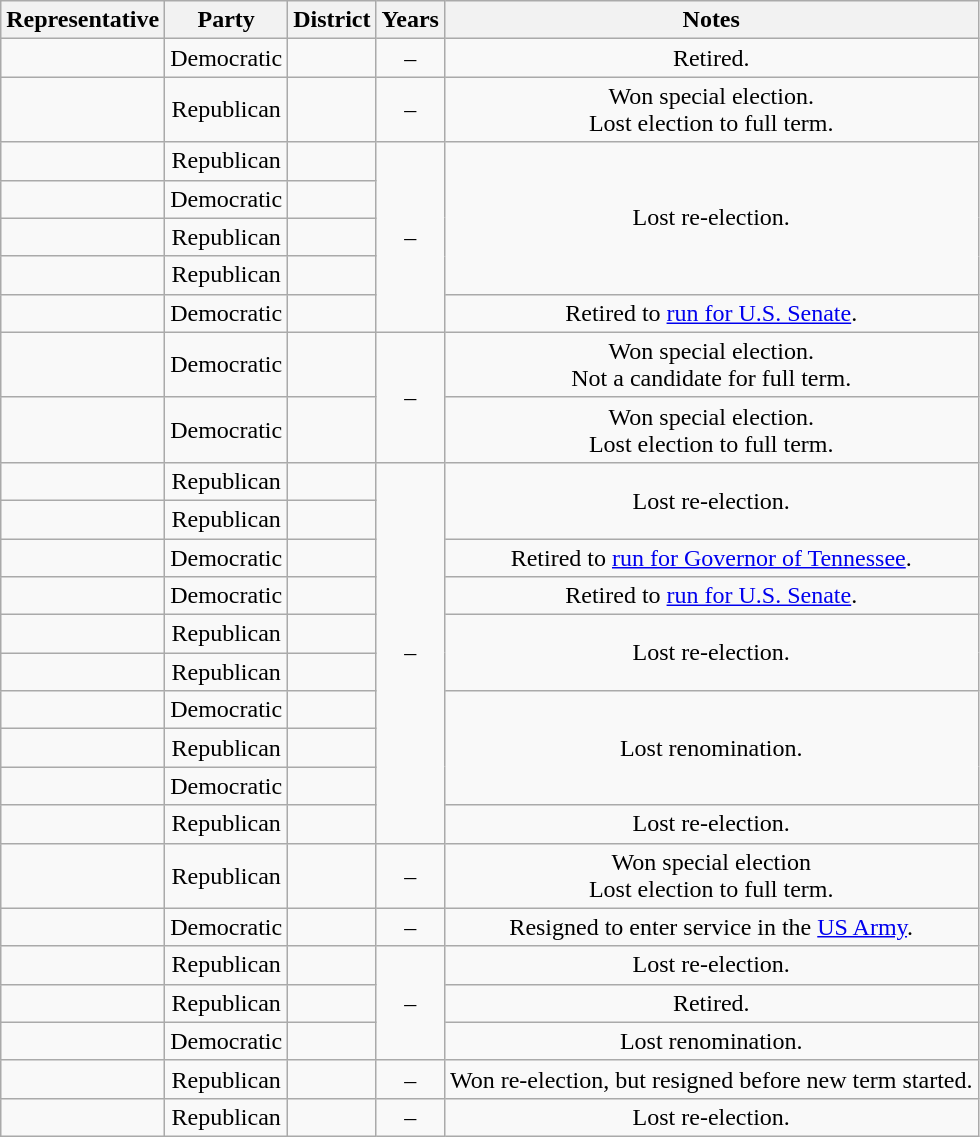<table class="wikitable sortable" style="text-align:center">
<tr valign=bottom>
<th>Representative</th>
<th>Party</th>
<th>District</th>
<th>Years</th>
<th>Notes</th>
</tr>
<tr>
<td align=left></td>
<td>Democratic</td>
<td></td>
<td nowrap> –<br></td>
<td>Retired.</td>
</tr>
<tr>
<td align=left></td>
<td>Republican</td>
<td></td>
<td nowrap> –<br></td>
<td>Won special election.<br>Lost election to full term.</td>
</tr>
<tr>
<td align=left></td>
<td>Republican</td>
<td></td>
<td rowspan="5" nowrap=""> –<br></td>
<td rowspan="4">Lost re-election.</td>
</tr>
<tr>
<td align=left></td>
<td>Democratic</td>
<td></td>
</tr>
<tr>
<td align=left></td>
<td>Republican</td>
<td></td>
</tr>
<tr>
<td align=left></td>
<td>Republican</td>
<td></td>
</tr>
<tr>
<td align=left></td>
<td>Democratic</td>
<td></td>
<td>Retired to <a href='#'>run for U.S. Senate</a>.</td>
</tr>
<tr>
<td align=left></td>
<td>Democratic</td>
<td></td>
<td rowspan="2" nowrap=""> –<br></td>
<td>Won special election.<br>Not a candidate for full term.</td>
</tr>
<tr>
<td align=left></td>
<td>Democratic</td>
<td></td>
<td>Won special election.<br>Lost election to full term.</td>
</tr>
<tr>
<td align=left></td>
<td>Republican</td>
<td></td>
<td rowspan="10" nowrap=""> –<br></td>
<td rowspan="2">Lost re-election.</td>
</tr>
<tr>
<td align=left></td>
<td>Republican</td>
<td></td>
</tr>
<tr>
<td align=left></td>
<td>Democratic</td>
<td></td>
<td>Retired to <a href='#'>run for Governor of Tennessee</a>.</td>
</tr>
<tr>
<td align=left></td>
<td>Democratic</td>
<td></td>
<td>Retired to <a href='#'>run for U.S. Senate</a>.</td>
</tr>
<tr>
<td align=left></td>
<td>Republican</td>
<td></td>
<td rowspan="2">Lost re-election.</td>
</tr>
<tr>
<td align=left></td>
<td>Republican</td>
<td></td>
</tr>
<tr>
<td align=left></td>
<td>Democratic</td>
<td></td>
<td rowspan="3">Lost renomination.</td>
</tr>
<tr>
<td align=left></td>
<td>Republican</td>
<td></td>
</tr>
<tr>
<td align=left></td>
<td>Democratic</td>
<td></td>
</tr>
<tr>
<td align=left></td>
<td>Republican</td>
<td></td>
<td>Lost re-election.</td>
</tr>
<tr>
<td align=left></td>
<td>Republican</td>
<td></td>
<td nowrap> –<br></td>
<td>Won special election<br>Lost election to full term.</td>
</tr>
<tr>
<td align=left></td>
<td>Democratic</td>
<td></td>
<td nowrap> –<br></td>
<td>Resigned to enter service in the <a href='#'>US Army</a>.</td>
</tr>
<tr>
<td align=left></td>
<td>Republican</td>
<td></td>
<td rowspan="3" nowrap=""> –<br></td>
<td>Lost re-election.</td>
</tr>
<tr>
<td align=left></td>
<td>Republican</td>
<td></td>
<td>Retired.</td>
</tr>
<tr>
<td align=left></td>
<td>Democratic</td>
<td></td>
<td>Lost renomination.</td>
</tr>
<tr>
<td align=left></td>
<td>Republican</td>
<td></td>
<td nowrap> –<br></td>
<td>Won re-election, but resigned before new term started.</td>
</tr>
<tr>
<td align=left></td>
<td>Republican</td>
<td></td>
<td nowrap> –<br></td>
<td>Lost re-election.</td>
</tr>
</table>
